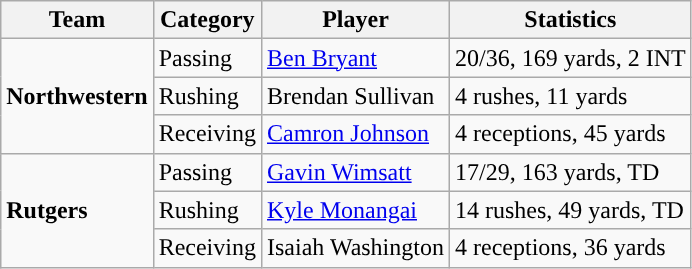<table class="wikitable" style="float: left;">
<tr>
<th>Team</th>
<th>Category</th>
<th>Player</th>
<th>Statistics</th>
</tr>
<tr>
<td rowspan=3><strong>Northwestern</strong></td>
<td>Passing</td>
<td><a href='#'>Ben Bryant</a></td>
<td>20/36, 169 yards, 2 INT</td>
</tr>
<tr>
<td>Rushing</td>
<td>Brendan Sullivan</td>
<td>4 rushes, 11 yards</td>
</tr>
<tr>
<td>Receiving</td>
<td><a href='#'>Camron Johnson</a></td>
<td>4 receptions, 45 yards</td>
</tr>
<tr>
<td rowspan=3><strong>Rutgers</strong></td>
<td>Passing</td>
<td><a href='#'>Gavin Wimsatt</a></td>
<td>17/29, 163 yards, TD</td>
</tr>
<tr>
<td>Rushing</td>
<td><a href='#'>Kyle Monangai</a></td>
<td>14 rushes, 49 yards, TD</td>
</tr>
<tr>
<td>Receiving</td>
<td>Isaiah Washington</td>
<td>4 receptions, 36 yards</td>
</tr>
</table>
